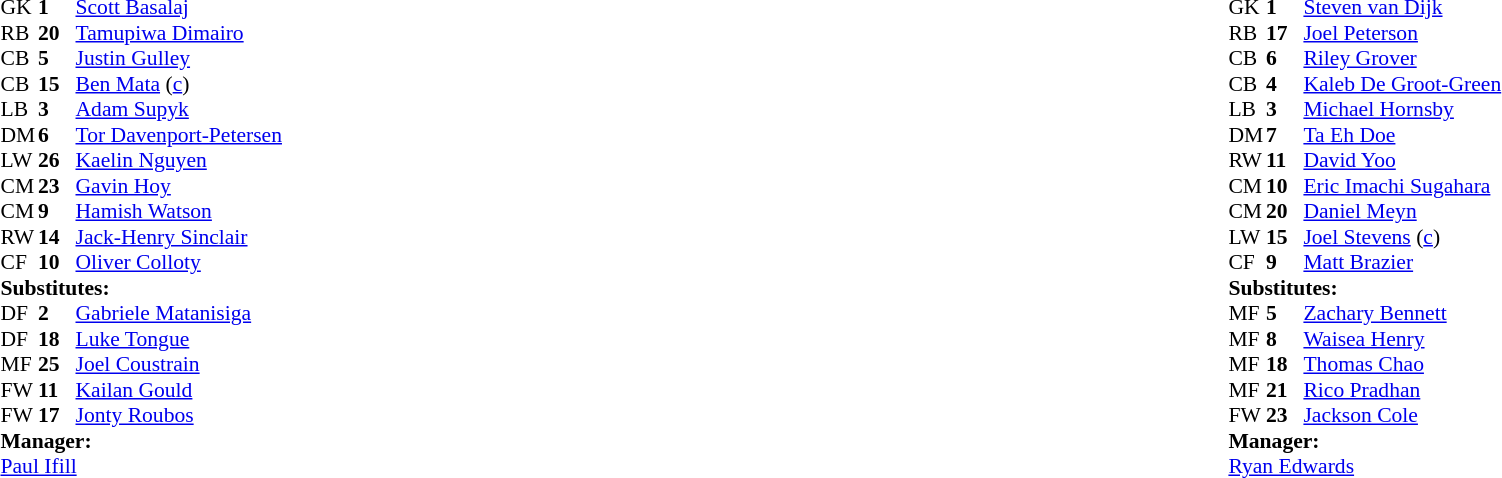<table width="100%">
<tr>
<td valign="top" width="40%"><br><table style="font-size:90%" cellspacing="0" cellpadding="0">
<tr>
<th width=25></th>
<th width=25></th>
</tr>
<tr>
<td>GK</td>
<td><strong>1</strong></td>
<td> <a href='#'>Scott Basalaj</a></td>
</tr>
<tr>
<td>RB</td>
<td><strong>20</strong></td>
<td> <a href='#'>Tamupiwa Dimairo</a></td>
</tr>
<tr>
<td>CB</td>
<td><strong>5</strong></td>
<td> <a href='#'>Justin Gulley</a></td>
</tr>
<tr>
<td>CB</td>
<td><strong>15</strong></td>
<td> <a href='#'>Ben Mata</a> (<a href='#'>c</a>)</td>
<td></td>
<td></td>
</tr>
<tr>
<td>LB</td>
<td><strong>3</strong></td>
<td> <a href='#'>Adam Supyk</a></td>
</tr>
<tr>
<td>DM</td>
<td><strong>6</strong></td>
<td> <a href='#'>Tor Davenport-Petersen</a></td>
<td></td>
<td></td>
</tr>
<tr>
<td>LW</td>
<td><strong>26</strong></td>
<td> <a href='#'>Kaelin Nguyen</a></td>
</tr>
<tr>
<td>CM</td>
<td><strong>23</strong></td>
<td> <a href='#'>Gavin Hoy</a></td>
</tr>
<tr>
<td>CM</td>
<td><strong>9</strong></td>
<td> <a href='#'>Hamish Watson</a></td>
<td></td>
<td></td>
</tr>
<tr>
<td>RW</td>
<td><strong>14</strong></td>
<td> <a href='#'>Jack-Henry Sinclair</a></td>
<td></td>
<td></td>
</tr>
<tr>
<td>CF</td>
<td><strong>10</strong></td>
<td> <a href='#'>Oliver Colloty</a></td>
<td></td>
<td></td>
</tr>
<tr>
<td colspan=3><strong>Substitutes:</strong></td>
</tr>
<tr>
<td>DF</td>
<td><strong>2</strong></td>
<td> <a href='#'>Gabriele Matanisiga</a></td>
<td></td>
<td></td>
</tr>
<tr>
<td>DF</td>
<td><strong>18</strong></td>
<td> <a href='#'>Luke Tongue</a></td>
<td></td>
<td></td>
</tr>
<tr>
<td>MF</td>
<td><strong>25</strong></td>
<td> <a href='#'>Joel Coustrain</a></td>
<td></td>
<td></td>
</tr>
<tr>
<td>FW</td>
<td><strong>11</strong></td>
<td> <a href='#'>Kailan Gould</a></td>
<td></td>
<td></td>
</tr>
<tr>
<td>FW</td>
<td><strong>17</strong></td>
<td> <a href='#'>Jonty Roubos</a></td>
<td></td>
<td></td>
</tr>
<tr>
<td colspan=3><strong>Manager:</strong></td>
</tr>
<tr>
<td colspan=3> <a href='#'>Paul Ifill</a></td>
</tr>
</table>
</td>
<td valign="top" width="50%"><br><table style="font-size:90%; margin:auto" cellspacing="0" cellpadding="0">
<tr>
<th width=25></th>
<th width=25></th>
</tr>
<tr>
<td>GK</td>
<td><strong>1</strong></td>
<td> <a href='#'>Steven van Dijk</a></td>
</tr>
<tr>
<td>RB</td>
<td><strong>17</strong></td>
<td> <a href='#'>Joel Peterson</a></td>
<td></td>
<td></td>
</tr>
<tr>
<td>CB</td>
<td><strong>6</strong></td>
<td> <a href='#'>Riley Grover</a></td>
</tr>
<tr>
<td>CB</td>
<td><strong>4</strong></td>
<td> <a href='#'>Kaleb De Groot-Green</a></td>
</tr>
<tr>
<td>LB</td>
<td><strong>3</strong></td>
<td> <a href='#'>Michael Hornsby</a></td>
</tr>
<tr>
<td>DM</td>
<td><strong>7</strong></td>
<td> <a href='#'>Ta Eh Doe</a></td>
<td></td>
<td></td>
</tr>
<tr>
<td>RW</td>
<td><strong>11</strong></td>
<td> <a href='#'>David Yoo</a></td>
<td></td>
<td></td>
</tr>
<tr>
<td>CM</td>
<td><strong>10</strong></td>
<td> <a href='#'>Eric Imachi Sugahara</a></td>
<td></td>
<td></td>
</tr>
<tr>
<td>CM</td>
<td><strong>20</strong></td>
<td> <a href='#'>Daniel Meyn</a></td>
<td></td>
<td></td>
</tr>
<tr>
<td>LW</td>
<td><strong>15</strong></td>
<td> <a href='#'>Joel Stevens</a> (<a href='#'>c</a>)</td>
</tr>
<tr>
<td>CF</td>
<td><strong>9</strong></td>
<td> <a href='#'>Matt Brazier</a></td>
<td></td>
</tr>
<tr>
<td colspan=3><strong>Substitutes:</strong></td>
</tr>
<tr>
<td>MF</td>
<td><strong>5</strong></td>
<td> <a href='#'>Zachary Bennett</a></td>
<td></td>
<td></td>
</tr>
<tr>
<td>MF</td>
<td><strong>8</strong></td>
<td> <a href='#'>Waisea Henry</a></td>
<td></td>
<td></td>
</tr>
<tr>
<td>MF</td>
<td><strong>18</strong></td>
<td> <a href='#'>Thomas Chao</a></td>
<td></td>
<td></td>
</tr>
<tr>
<td>MF</td>
<td><strong>21</strong></td>
<td> <a href='#'>Rico Pradhan</a></td>
<td></td>
<td></td>
</tr>
<tr>
<td>FW</td>
<td><strong>23</strong></td>
<td> <a href='#'>Jackson Cole</a></td>
<td></td>
<td></td>
</tr>
<tr>
<td colspan=3><strong>Manager:</strong></td>
</tr>
<tr>
<td colspan=3> <a href='#'>Ryan Edwards</a></td>
</tr>
</table>
</td>
</tr>
</table>
